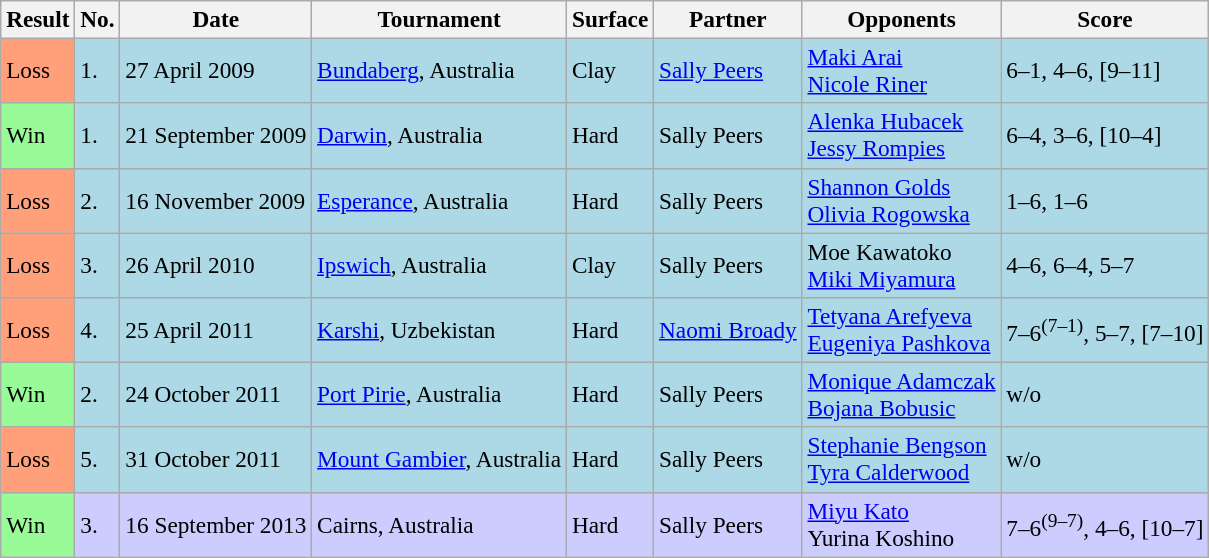<table class="sortable wikitable" style=font-size:97%>
<tr>
<th>Result</th>
<th>No.</th>
<th>Date</th>
<th>Tournament</th>
<th>Surface</th>
<th>Partner</th>
<th>Opponents</th>
<th>Score</th>
</tr>
<tr style="background:lightblue;">
<td style="background:#ffa07a;">Loss</td>
<td>1.</td>
<td>27 April 2009</td>
<td><a href='#'>Bundaberg</a>, Australia</td>
<td>Clay</td>
<td> <a href='#'>Sally Peers</a></td>
<td> <a href='#'>Maki Arai</a> <br>  <a href='#'>Nicole Riner</a></td>
<td>6–1, 4–6, [9–11]</td>
</tr>
<tr style="background:lightblue;">
<td style="background:#98fb98;">Win</td>
<td>1.</td>
<td>21 September 2009</td>
<td><a href='#'>Darwin</a>, Australia</td>
<td>Hard</td>
<td> Sally Peers</td>
<td> <a href='#'>Alenka Hubacek</a> <br>  <a href='#'>Jessy Rompies</a></td>
<td>6–4, 3–6, [10–4]</td>
</tr>
<tr style="background:lightblue;">
<td style="background:#ffa07a;">Loss</td>
<td>2.</td>
<td>16 November 2009</td>
<td><a href='#'>Esperance</a>, Australia</td>
<td>Hard</td>
<td> Sally Peers</td>
<td> <a href='#'>Shannon Golds</a> <br>  <a href='#'>Olivia Rogowska</a></td>
<td>1–6, 1–6</td>
</tr>
<tr style="background:lightblue;">
<td style="background:#ffa07a;">Loss</td>
<td>3.</td>
<td>26 April 2010</td>
<td><a href='#'>Ipswich</a>, Australia</td>
<td>Clay</td>
<td> Sally Peers</td>
<td> Moe Kawatoko <br>  <a href='#'>Miki Miyamura</a></td>
<td>4–6, 6–4, 5–7</td>
</tr>
<tr style="background:lightblue;">
<td style="background:#ffa07a;">Loss</td>
<td>4.</td>
<td>25 April 2011</td>
<td><a href='#'>Karshi</a>, Uzbekistan</td>
<td>Hard</td>
<td> <a href='#'>Naomi Broady</a></td>
<td> <a href='#'>Tetyana Arefyeva</a> <br>  <a href='#'>Eugeniya Pashkova</a></td>
<td>7–6<sup>(7–1)</sup>, 5–7, [7–10]</td>
</tr>
<tr style="background:lightblue;">
<td style="background:#98fb98;">Win</td>
<td>2.</td>
<td>24 October 2011</td>
<td><a href='#'>Port Pirie</a>, Australia</td>
<td>Hard</td>
<td> Sally Peers</td>
<td> <a href='#'>Monique Adamczak</a> <br>  <a href='#'>Bojana Bobusic</a></td>
<td>w/o</td>
</tr>
<tr style="background:lightblue;">
<td style="background:#ffa07a;">Loss</td>
<td>5.</td>
<td>31 October 2011</td>
<td><a href='#'>Mount Gambier</a>, Australia</td>
<td>Hard</td>
<td> Sally Peers</td>
<td> <a href='#'>Stephanie Bengson</a> <br>  <a href='#'>Tyra Calderwood</a></td>
<td>w/o</td>
</tr>
<tr style="background:#ccccff;">
<td style="background:#98fb98;">Win</td>
<td>3.</td>
<td>16 September 2013</td>
<td>Cairns, Australia</td>
<td>Hard</td>
<td> Sally Peers</td>
<td> <a href='#'>Miyu Kato</a> <br>  Yurina Koshino</td>
<td>7–6<sup>(9–7)</sup>, 4–6, [10–7]</td>
</tr>
</table>
